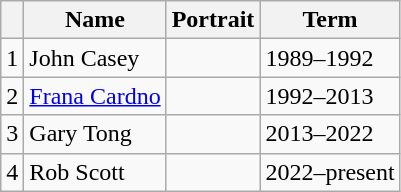<table class="wikitable">
<tr>
<th></th>
<th>Name</th>
<th>Portrait</th>
<th>Term</th>
</tr>
<tr>
<td align=center>1</td>
<td>John Casey</td>
<td></td>
<td>1989–1992</td>
</tr>
<tr>
<td align=center>2</td>
<td><a href='#'>Frana Cardno</a></td>
<td></td>
<td>1992–2013</td>
</tr>
<tr>
<td align=center>3</td>
<td>Gary Tong</td>
<td></td>
<td>2013–2022</td>
</tr>
<tr>
<td align=center>4</td>
<td>Rob Scott</td>
<td></td>
<td>2022–present</td>
</tr>
</table>
